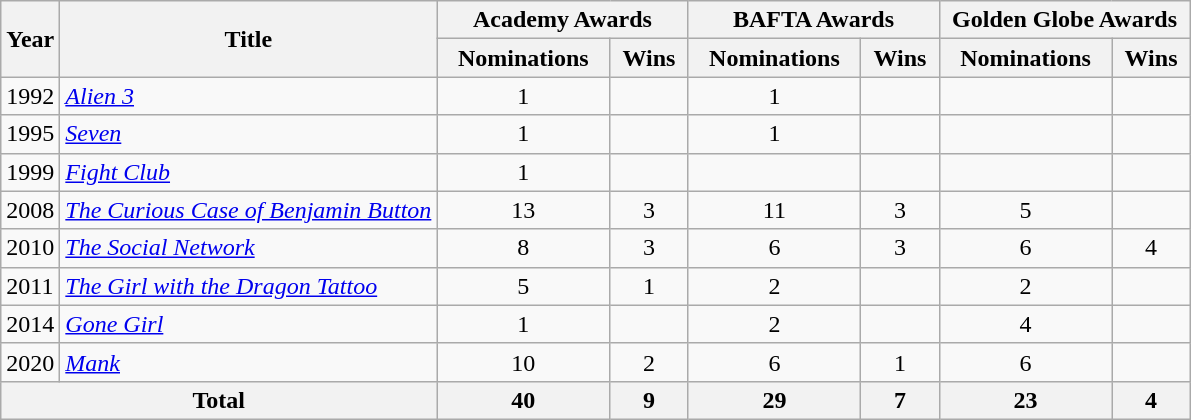<table class="wikitable">
<tr>
<th rowspan="2">Year</th>
<th rowspan="2">Title</th>
<th colspan="2" style="text-align:center;" width=160>Academy Awards</th>
<th colspan="2" style="text-align:center;" width=160>BAFTA Awards</th>
<th colspan="2" style="text-align:center;" width=160>Golden Globe Awards</th>
</tr>
<tr>
<th>Nominations</th>
<th>Wins</th>
<th>Nominations</th>
<th>Wins</th>
<th>Nominations</th>
<th>Wins</th>
</tr>
<tr>
<td>1992</td>
<td><em><a href='#'>Alien 3</a></em></td>
<td align=center>1</td>
<td></td>
<td align=center>1</td>
<td></td>
<td></td>
<td></td>
</tr>
<tr>
<td>1995</td>
<td><em><a href='#'>Seven</a></em></td>
<td align=center>1</td>
<td></td>
<td align=center>1</td>
<td></td>
<td></td>
<td></td>
</tr>
<tr>
<td>1999</td>
<td><em><a href='#'>Fight Club</a></em></td>
<td align=center>1</td>
<td></td>
<td></td>
<td></td>
<td></td>
<td></td>
</tr>
<tr>
<td>2008</td>
<td><em><a href='#'>The Curious Case of Benjamin Button</a></em></td>
<td align=center>13</td>
<td align=center>3</td>
<td align=center>11</td>
<td align=center>3</td>
<td align=center>5</td>
<td></td>
</tr>
<tr>
<td>2010</td>
<td><em><a href='#'>The Social Network</a></em></td>
<td align=center>8</td>
<td align=center>3</td>
<td align=center>6</td>
<td align=center>3</td>
<td align=center>6</td>
<td align=center>4</td>
</tr>
<tr>
<td>2011</td>
<td><em><a href='#'>The Girl with the Dragon Tattoo</a></em></td>
<td align=center>5</td>
<td align=center>1</td>
<td align=center>2</td>
<td></td>
<td align=center>2</td>
<td></td>
</tr>
<tr>
<td>2014</td>
<td><em><a href='#'>Gone Girl</a></em></td>
<td align=center>1</td>
<td></td>
<td align=center>2</td>
<td></td>
<td align=center>4</td>
<td></td>
</tr>
<tr>
<td>2020</td>
<td><em><a href='#'>Mank</a></em></td>
<td align=center>10</td>
<td align=center>2</td>
<td align=center>6</td>
<td align=center>1</td>
<td align=center>6</td>
<td></td>
</tr>
<tr>
<th colspan="2"><strong>Total</strong></th>
<th align=center>40</th>
<th align=center>9</th>
<th align=center>29</th>
<th align=center>7</th>
<th align=center>23</th>
<th align=center>4</th>
</tr>
</table>
